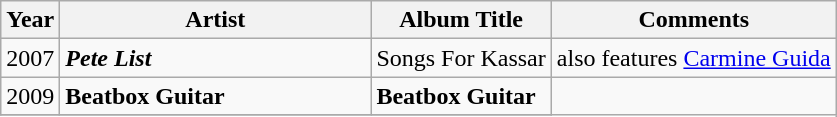<table class="wikitable">
<tr>
<th>Year</th>
<th width="200">Artist</th>
<th>Album Title</th>
<th>Comments</th>
</tr>
<tr>
<td>2007</td>
<td><strong><em>Pete List</em></strong></td>
<td>Songs For Kassar</td>
<td>also features <a href='#'>Carmine Guida</a></td>
</tr>
<tr>
<td>2009</td>
<td><strong>Beatbox Guitar</strong></td>
<td><strong>Beatbox Guitar</strong></td>
</tr>
<tr>
</tr>
</table>
